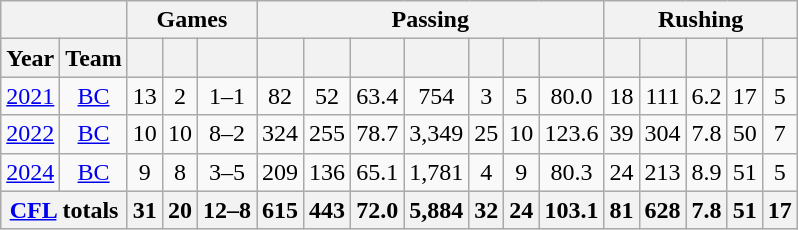<table | class="wikitable" style="text-align:center;">
<tr>
<th colspan="2"></th>
<th colspan="3">Games</th>
<th colspan="7">Passing</th>
<th colspan="5">Rushing</th>
</tr>
<tr bgcolor="#e0e0e0">
<th>Year</th>
<th>Team</th>
<th></th>
<th></th>
<th></th>
<th></th>
<th></th>
<th></th>
<th></th>
<th></th>
<th></th>
<th></th>
<th></th>
<th></th>
<th></th>
<th></th>
<th></th>
</tr>
<tr ALIGN="center">
<td><a href='#'>2021</a></td>
<td><a href='#'>BC</a></td>
<td>13</td>
<td>2</td>
<td>1–1</td>
<td>82</td>
<td>52</td>
<td>63.4</td>
<td>754</td>
<td>3</td>
<td>5</td>
<td>80.0</td>
<td>18</td>
<td>111</td>
<td>6.2</td>
<td>17</td>
<td>5</td>
</tr>
<tr ALIGN="center">
<td><a href='#'>2022</a></td>
<td><a href='#'>BC</a></td>
<td>10</td>
<td>10</td>
<td>8–2</td>
<td>324</td>
<td>255</td>
<td>78.7</td>
<td>3,349</td>
<td>25</td>
<td>10</td>
<td>123.6</td>
<td>39</td>
<td>304</td>
<td>7.8</td>
<td>50</td>
<td>7</td>
</tr>
<tr ALIGN="center">
<td><a href='#'>2024</a></td>
<td><a href='#'>BC</a></td>
<td>9</td>
<td>8</td>
<td>3–5</td>
<td>209</td>
<td>136</td>
<td>65.1</td>
<td>1,781</td>
<td>4</td>
<td>9</td>
<td>80.3</td>
<td>24</td>
<td>213</td>
<td>8.9</td>
<td>51</td>
<td>5</td>
</tr>
<tr bgcolor="#e0e0e0">
<th colspan="2"><a href='#'>CFL</a> totals</th>
<th>31</th>
<th>20</th>
<th>12–8</th>
<th>615</th>
<th>443</th>
<th>72.0</th>
<th>5,884</th>
<th>32</th>
<th>24</th>
<th>103.1</th>
<th>81</th>
<th>628</th>
<th>7.8</th>
<th>51</th>
<th>17</th>
</tr>
</table>
